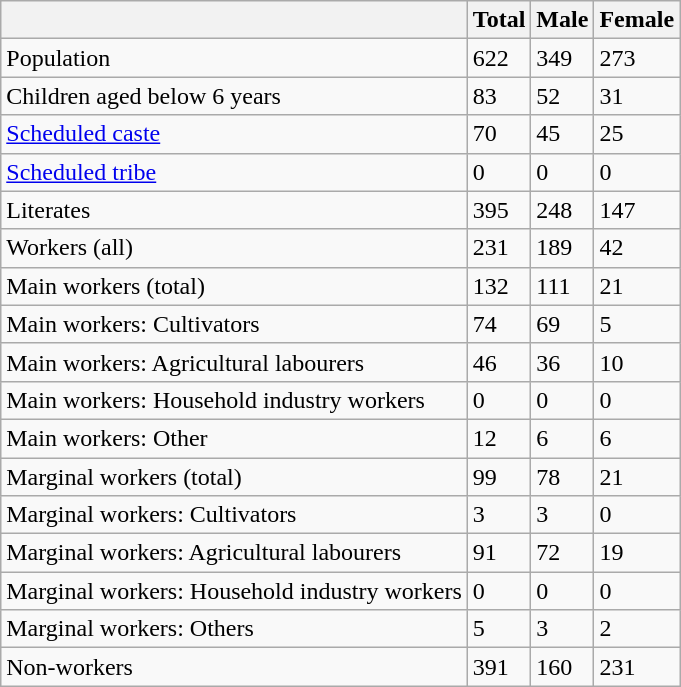<table class="wikitable sortable">
<tr>
<th></th>
<th>Total</th>
<th>Male</th>
<th>Female</th>
</tr>
<tr>
<td>Population</td>
<td>622</td>
<td>349</td>
<td>273</td>
</tr>
<tr>
<td>Children aged below 6 years</td>
<td>83</td>
<td>52</td>
<td>31</td>
</tr>
<tr>
<td><a href='#'>Scheduled caste</a></td>
<td>70</td>
<td>45</td>
<td>25</td>
</tr>
<tr>
<td><a href='#'>Scheduled tribe</a></td>
<td>0</td>
<td>0</td>
<td>0</td>
</tr>
<tr>
<td>Literates</td>
<td>395</td>
<td>248</td>
<td>147</td>
</tr>
<tr>
<td>Workers (all)</td>
<td>231</td>
<td>189</td>
<td>42</td>
</tr>
<tr>
<td>Main workers (total)</td>
<td>132</td>
<td>111</td>
<td>21</td>
</tr>
<tr>
<td>Main workers: Cultivators</td>
<td>74</td>
<td>69</td>
<td>5</td>
</tr>
<tr>
<td>Main workers: Agricultural labourers</td>
<td>46</td>
<td>36</td>
<td>10</td>
</tr>
<tr>
<td>Main workers: Household industry workers</td>
<td>0</td>
<td>0</td>
<td>0</td>
</tr>
<tr>
<td>Main workers: Other</td>
<td>12</td>
<td>6</td>
<td>6</td>
</tr>
<tr>
<td>Marginal workers (total)</td>
<td>99</td>
<td>78</td>
<td>21</td>
</tr>
<tr>
<td>Marginal workers: Cultivators</td>
<td>3</td>
<td>3</td>
<td>0</td>
</tr>
<tr>
<td>Marginal workers: Agricultural labourers</td>
<td>91</td>
<td>72</td>
<td>19</td>
</tr>
<tr>
<td>Marginal workers: Household industry workers</td>
<td>0</td>
<td>0</td>
<td>0</td>
</tr>
<tr>
<td>Marginal workers: Others</td>
<td>5</td>
<td>3</td>
<td>2</td>
</tr>
<tr>
<td>Non-workers</td>
<td>391</td>
<td>160</td>
<td>231</td>
</tr>
</table>
